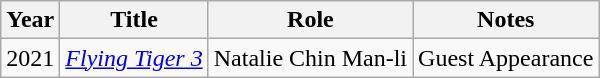<table class="wikitable sortable">
<tr>
<th>Year</th>
<th>Title</th>
<th>Role</th>
<th class="unsortable">Notes</th>
</tr>
<tr>
<td>2021</td>
<td><em><a href='#'>Flying Tiger 3</a></em></td>
<td>Natalie Chin Man-li</td>
<td>Guest Appearance</td>
</tr>
</table>
